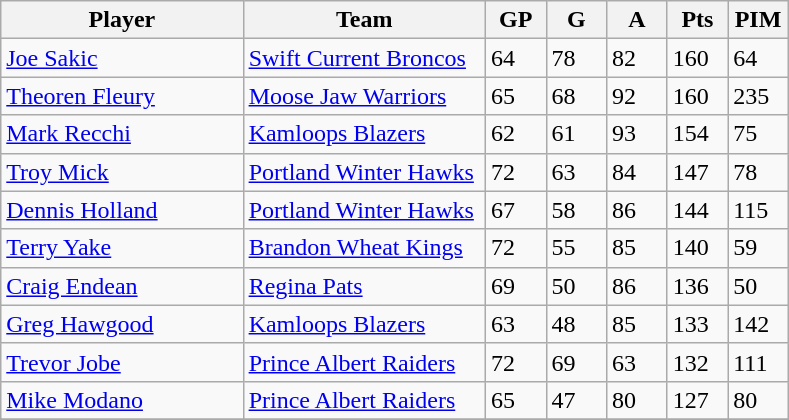<table class="wikitable">
<tr>
<th width="30%">Player</th>
<th width="30%">Team</th>
<th width="7.5%">GP</th>
<th width="7.5%">G</th>
<th width="7.5%">A</th>
<th width="7.5%">Pts</th>
<th width="7.5%">PIM</th>
</tr>
<tr>
<td><a href='#'>Joe Sakic</a></td>
<td><a href='#'>Swift Current Broncos</a></td>
<td>64</td>
<td>78</td>
<td>82</td>
<td>160</td>
<td>64</td>
</tr>
<tr>
<td><a href='#'>Theoren Fleury</a></td>
<td><a href='#'>Moose Jaw Warriors</a></td>
<td>65</td>
<td>68</td>
<td>92</td>
<td>160</td>
<td>235</td>
</tr>
<tr>
<td><a href='#'>Mark Recchi</a></td>
<td><a href='#'>Kamloops Blazers</a></td>
<td>62</td>
<td>61</td>
<td>93</td>
<td>154</td>
<td>75</td>
</tr>
<tr>
<td><a href='#'>Troy Mick</a></td>
<td><a href='#'>Portland Winter Hawks</a></td>
<td>72</td>
<td>63</td>
<td>84</td>
<td>147</td>
<td>78</td>
</tr>
<tr>
<td><a href='#'>Dennis Holland</a></td>
<td><a href='#'>Portland Winter Hawks</a></td>
<td>67</td>
<td>58</td>
<td>86</td>
<td>144</td>
<td>115</td>
</tr>
<tr>
<td><a href='#'>Terry Yake</a></td>
<td><a href='#'>Brandon Wheat Kings</a></td>
<td>72</td>
<td>55</td>
<td>85</td>
<td>140</td>
<td>59</td>
</tr>
<tr>
<td><a href='#'>Craig Endean</a></td>
<td><a href='#'>Regina Pats</a></td>
<td>69</td>
<td>50</td>
<td>86</td>
<td>136</td>
<td>50</td>
</tr>
<tr>
<td><a href='#'>Greg Hawgood</a></td>
<td><a href='#'>Kamloops Blazers</a></td>
<td>63</td>
<td>48</td>
<td>85</td>
<td>133</td>
<td>142</td>
</tr>
<tr>
<td><a href='#'>Trevor Jobe</a></td>
<td><a href='#'>Prince Albert Raiders</a></td>
<td>72</td>
<td>69</td>
<td>63</td>
<td>132</td>
<td>111</td>
</tr>
<tr>
<td><a href='#'>Mike Modano</a></td>
<td><a href='#'>Prince Albert Raiders</a></td>
<td>65</td>
<td>47</td>
<td>80</td>
<td>127</td>
<td>80</td>
</tr>
<tr>
</tr>
</table>
